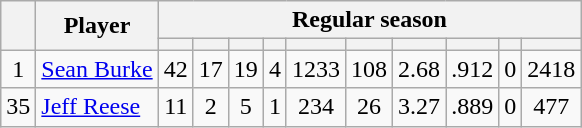<table class="wikitable plainrowheaders" style="text-align:center;">
<tr>
<th scope="col" rowspan="2"></th>
<th scope="col" rowspan="2">Player</th>
<th scope=colgroup colspan=10>Regular season</th>
</tr>
<tr>
<th scope="col"></th>
<th scope="col"></th>
<th scope="col"></th>
<th scope="col"></th>
<th scope="col"></th>
<th scope="col"></th>
<th scope="col"></th>
<th scope="col"></th>
<th scope="col"></th>
<th scope="col"></th>
</tr>
<tr>
<td scope="row">1</td>
<td align="left"><a href='#'>Sean Burke</a></td>
<td>42</td>
<td>17</td>
<td>19</td>
<td>4</td>
<td>1233</td>
<td>108</td>
<td>2.68</td>
<td>.912</td>
<td>0</td>
<td>2418</td>
</tr>
<tr>
<td scope="row">35</td>
<td align="left"><a href='#'>Jeff Reese</a></td>
<td>11</td>
<td>2</td>
<td>5</td>
<td>1</td>
<td>234</td>
<td>26</td>
<td>3.27</td>
<td>.889</td>
<td>0</td>
<td>477</td>
</tr>
</table>
